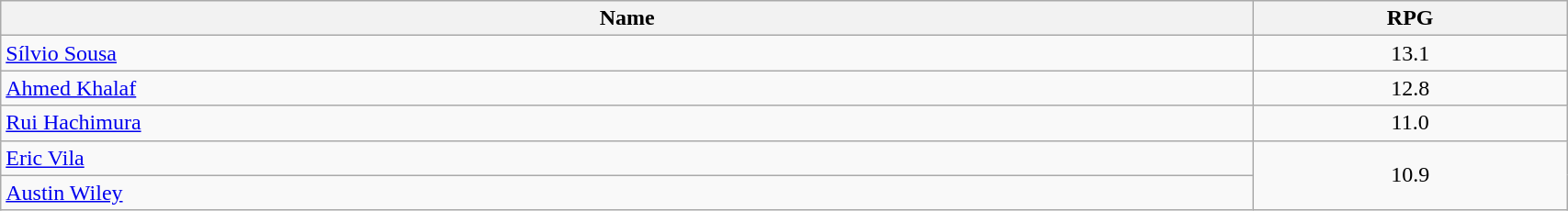<table class=wikitable width="90%">
<tr>
<th width="80%">Name</th>
<th width="20%">RPG</th>
</tr>
<tr>
<td> <a href='#'>Sílvio Sousa</a></td>
<td align=center>13.1</td>
</tr>
<tr>
<td> <a href='#'>Ahmed Khalaf</a></td>
<td align=center>12.8</td>
</tr>
<tr>
<td> <a href='#'>Rui Hachimura</a></td>
<td align=center>11.0</td>
</tr>
<tr>
<td> <a href='#'>Eric Vila</a></td>
<td align=center rowspan=2>10.9</td>
</tr>
<tr>
<td> <a href='#'>Austin Wiley</a></td>
</tr>
</table>
